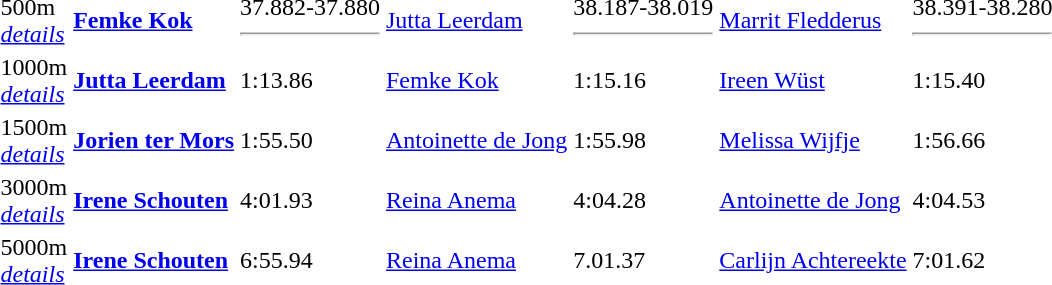<table>
<tr>
<td>500m <br> <a href='#'><em>details</em></a></td>
<td><strong><a href='#'>Femke Kok</a></strong></td>
<td>37.882-37.880 <hr> </td>
<td><a href='#'>Jutta Leerdam</a></td>
<td>38.187-38.019 <hr> </td>
<td><a href='#'>Marrit Fledderus</a></td>
<td>38.391-38.280 <hr> </td>
</tr>
<tr>
<td>1000m <br> <a href='#'><em>details</em></a></td>
<td><strong><a href='#'>Jutta Leerdam</a></strong></td>
<td>1:13.86</td>
<td><a href='#'>Femke Kok</a></td>
<td>1:15.16</td>
<td><a href='#'>Ireen Wüst</a></td>
<td>1:15.40</td>
</tr>
<tr>
<td>1500m <br> <a href='#'><em>details</em></a></td>
<td><strong><a href='#'>Jorien ter Mors</a></strong></td>
<td>1:55.50</td>
<td><a href='#'>Antoinette de Jong</a></td>
<td>1:55.98</td>
<td><a href='#'>Melissa Wijfje</a></td>
<td>1:56.66</td>
</tr>
<tr>
<td>3000m <br> <a href='#'><em>details</em></a></td>
<td><strong><a href='#'>Irene Schouten</a></strong></td>
<td>4:01.93</td>
<td><a href='#'>Reina Anema</a></td>
<td>4:04.28</td>
<td><a href='#'>Antoinette de Jong</a></td>
<td>4:04.53</td>
</tr>
<tr>
<td>5000m <br> <a href='#'><em>details</em></a></td>
<td><strong><a href='#'>Irene Schouten</a></strong></td>
<td>6:55.94</td>
<td><a href='#'>Reina Anema</a></td>
<td>7.01.37</td>
<td><a href='#'>Carlijn Achtereekte</a></td>
<td>7:01.62</td>
</tr>
</table>
